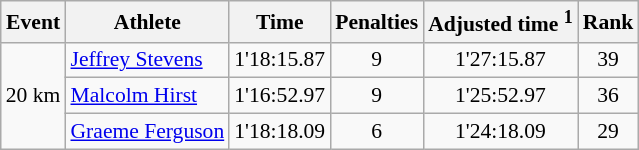<table class="wikitable" style="font-size:90%">
<tr>
<th>Event</th>
<th>Athlete</th>
<th>Time</th>
<th>Penalties</th>
<th>Adjusted time <sup>1</sup></th>
<th>Rank</th>
</tr>
<tr>
<td rowspan="3">20 km</td>
<td><a href='#'>Jeffrey Stevens</a></td>
<td align="center">1'18:15.87</td>
<td align="center">9</td>
<td align="center">1'27:15.87</td>
<td align="center">39</td>
</tr>
<tr>
<td><a href='#'>Malcolm Hirst</a></td>
<td align="center">1'16:52.97</td>
<td align="center">9</td>
<td align="center">1'25:52.97</td>
<td align="center">36</td>
</tr>
<tr>
<td><a href='#'>Graeme Ferguson</a></td>
<td align="center">1'18:18.09</td>
<td align="center">6</td>
<td align="center">1'24:18.09</td>
<td align="center">29</td>
</tr>
</table>
